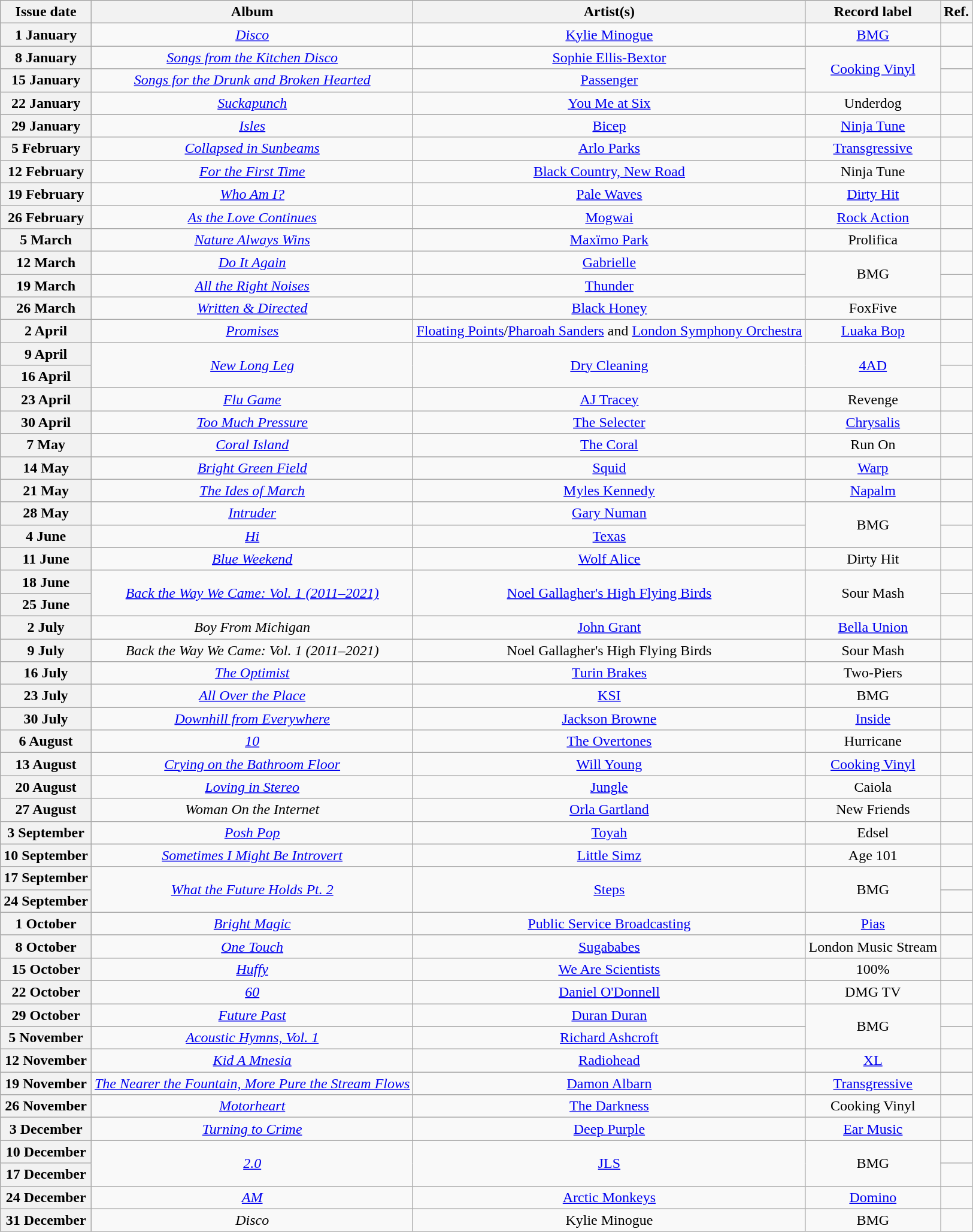<table class="wikitable plainrowheaders">
<tr>
<th scope=col>Issue date</th>
<th scope=col>Album</th>
<th scope=col>Artist(s)</th>
<th scope=col>Record label</th>
<th scope=col>Ref.</th>
</tr>
<tr>
<th scope=row>1 January</th>
<td align=center><em><a href='#'>Disco</a></em></td>
<td align=center><a href='#'>Kylie Minogue</a></td>
<td align=center><a href='#'>BMG</a></td>
<td align=center"></td>
</tr>
<tr>
<th scope=row>8 January</th>
<td align=center><em><a href='#'>Songs from the Kitchen Disco</a></em></td>
<td align=center><a href='#'>Sophie Ellis-Bextor</a></td>
<td align=center rowspan=2><a href='#'>Cooking Vinyl</a></td>
<td align=center"></td>
</tr>
<tr>
<th scope=row>15 January</th>
<td align=center><em><a href='#'>Songs for the Drunk and Broken Hearted</a></em></td>
<td align=center><a href='#'>Passenger</a></td>
<td align=center"></td>
</tr>
<tr>
<th scope=row>22 January</th>
<td align=center><em><a href='#'>Suckapunch</a></em></td>
<td align=center><a href='#'>You Me at Six</a></td>
<td align=center>Underdog</td>
<td align=center"></td>
</tr>
<tr>
<th scope=row>29 January</th>
<td align=center><em><a href='#'>Isles</a></em></td>
<td align=center><a href='#'>Bicep</a></td>
<td align=center><a href='#'>Ninja Tune</a></td>
<td align=center"></td>
</tr>
<tr>
<th scope=row>5 February</th>
<td align=center><em><a href='#'>Collapsed in Sunbeams</a></em></td>
<td align=center><a href='#'>Arlo Parks</a></td>
<td align=center><a href='#'>Transgressive</a></td>
<td align=center"></td>
</tr>
<tr>
<th scope=row>12 February</th>
<td align=center><em><a href='#'>For the First Time</a></em></td>
<td align=center><a href='#'>Black Country, New Road</a></td>
<td align=center>Ninja Tune</td>
<td align=center"></td>
</tr>
<tr>
<th scope=row>19 February</th>
<td align=center><em><a href='#'>Who Am I?</a></em></td>
<td align=center><a href='#'>Pale Waves</a></td>
<td align=center><a href='#'>Dirty Hit</a></td>
<td align=center"></td>
</tr>
<tr>
<th scope=row>26 February</th>
<td align=center><em><a href='#'>As the Love Continues</a></em></td>
<td align=center><a href='#'>Mogwai</a></td>
<td align=center><a href='#'>Rock Action</a></td>
<td align=center"></td>
</tr>
<tr>
<th scope=row>5 March</th>
<td align=center><em><a href='#'>Nature Always Wins</a></em></td>
<td align=center><a href='#'>Maxïmo Park</a></td>
<td align=center>Prolifica</td>
<td align=center"></td>
</tr>
<tr>
<th scope=row>12 March</th>
<td align=center><em><a href='#'>Do It Again</a></em></td>
<td align=center><a href='#'>Gabrielle</a></td>
<td align=center rowspan="2">BMG</td>
<td align=center"></td>
</tr>
<tr>
<th scope=row>19 March</th>
<td align=center><em><a href='#'>All the Right Noises</a></em></td>
<td align=center><a href='#'>Thunder</a></td>
<td align=center"></td>
</tr>
<tr>
<th scope=row>26 March</th>
<td align=center><em><a href='#'>Written & Directed</a></em></td>
<td align=center><a href='#'>Black Honey</a></td>
<td align=center>FoxFive</td>
<td align=center"></td>
</tr>
<tr>
<th scope=row>2 April</th>
<td align=center><em><a href='#'>Promises</a></em></td>
<td align=center><a href='#'>Floating Points</a>/<a href='#'>Pharoah Sanders</a> and <a href='#'>London Symphony Orchestra</a></td>
<td align=center><a href='#'>Luaka Bop</a></td>
<td align=center"></td>
</tr>
<tr>
<th scope=row>9 April</th>
<td align=center rowspan="2"><em><a href='#'>New Long Leg</a></em></td>
<td align=center rowspan="2"><a href='#'>Dry Cleaning</a></td>
<td align=center rowspan="2"><a href='#'>4AD</a></td>
<td align=center"></td>
</tr>
<tr>
<th scope=row>16 April</th>
<td align=center"></td>
</tr>
<tr>
<th scope=row>23 April</th>
<td align=center><em><a href='#'>Flu Game</a></em></td>
<td align=center><a href='#'>AJ Tracey</a></td>
<td align=center>Revenge</td>
<td align=center"></td>
</tr>
<tr>
<th scope=row>30 April</th>
<td align=center><em><a href='#'>Too Much Pressure</a></em></td>
<td align=center><a href='#'>The Selecter</a></td>
<td align=center><a href='#'>Chrysalis</a></td>
<td align=center"></td>
</tr>
<tr>
<th scope=row>7 May</th>
<td align=center><em><a href='#'>Coral Island</a></em></td>
<td align=center><a href='#'>The Coral</a></td>
<td align=center>Run On</td>
<td align=center"></td>
</tr>
<tr>
<th scope=row>14 May</th>
<td align=center><em><a href='#'>Bright Green Field</a></em></td>
<td align=center><a href='#'>Squid</a></td>
<td align=center><a href='#'>Warp</a></td>
<td align=center"></td>
</tr>
<tr>
<th scope=row>21 May</th>
<td align=center><em><a href='#'>The Ides of March</a></em></td>
<td align=center><a href='#'>Myles Kennedy</a></td>
<td align=center><a href='#'>Napalm</a></td>
<td align=center"></td>
</tr>
<tr>
<th scope=row>28 May</th>
<td align=center><em><a href='#'>Intruder</a></em></td>
<td align=center><a href='#'>Gary Numan</a></td>
<td align=center rowspan=2>BMG</td>
<td align=center"></td>
</tr>
<tr>
<th scope=row>4 June</th>
<td align=center><em><a href='#'>Hi</a></em></td>
<td align=center><a href='#'>Texas</a></td>
<td align=center"></td>
</tr>
<tr>
<th scope=row>11 June</th>
<td align=center><em><a href='#'>Blue Weekend</a></em></td>
<td align=center><a href='#'>Wolf Alice</a></td>
<td align=center>Dirty Hit</td>
<td align=center"></td>
</tr>
<tr>
<th scope=row>18 June</th>
<td align=center rowspan=2><em><a href='#'>Back the Way We Came: Vol. 1 (2011–2021)</a></em></td>
<td align=center rowspan=2><a href='#'>Noel Gallagher's High Flying Birds</a></td>
<td align=center rowspan=2>Sour Mash</td>
<td align=center"></td>
</tr>
<tr>
<th scope=row>25 June</th>
<td align=center"></td>
</tr>
<tr>
<th scope=row>2 July</th>
<td align=center><em>Boy From Michigan</em></td>
<td align=center><a href='#'>John Grant</a></td>
<td align=center><a href='#'>Bella Union</a></td>
<td align=center"></td>
</tr>
<tr>
<th scope=row>9 July</th>
<td align=center><em>Back the Way We Came: Vol. 1 (2011–2021)</em></td>
<td align=center>Noel Gallagher's High Flying Birds</td>
<td align=center>Sour Mash</td>
<td align=center"></td>
</tr>
<tr>
<th scope=row>16 July</th>
<td align=center><em><a href='#'>The Optimist</a></em></td>
<td align=center><a href='#'>Turin Brakes</a></td>
<td align=center>Two-Piers</td>
<td align=center"></td>
</tr>
<tr>
<th scope=row>23 July</th>
<td align=center><em><a href='#'>All Over the Place</a></em></td>
<td align=center><a href='#'>KSI</a></td>
<td align=center>BMG</td>
<td align=center"></td>
</tr>
<tr>
<th scope=row>30 July</th>
<td align=center><em><a href='#'>Downhill from Everywhere</a></em></td>
<td align=center><a href='#'>Jackson Browne</a></td>
<td align=center><a href='#'>Inside</a></td>
<td align=center"></td>
</tr>
<tr>
<th scope=row>6 August</th>
<td align=center><em><a href='#'>10</a></em></td>
<td align=center><a href='#'>The Overtones</a></td>
<td align=center>Hurricane</td>
<td align=center"></td>
</tr>
<tr>
<th scope=row>13 August</th>
<td align=center><em><a href='#'>Crying on the Bathroom Floor</a></em></td>
<td align=center><a href='#'>Will Young</a></td>
<td align=center><a href='#'>Cooking Vinyl</a></td>
<td align=center"></td>
</tr>
<tr>
<th scope=row>20 August</th>
<td align=center><em><a href='#'>Loving in Stereo</a></em></td>
<td align=center><a href='#'>Jungle</a></td>
<td align=center>Caiola</td>
<td align=center"></td>
</tr>
<tr>
<th scope=row>27 August</th>
<td align=center><em>Woman On the Internet</em></td>
<td align=center><a href='#'>Orla Gartland</a></td>
<td align=center>New Friends</td>
<td align=center"></td>
</tr>
<tr>
<th scope=row>3 September</th>
<td align=center><em><a href='#'>Posh Pop</a></em></td>
<td align=center><a href='#'>Toyah</a></td>
<td align=center>Edsel</td>
<td align=center"></td>
</tr>
<tr>
<th scope=row>10 September</th>
<td align=center><em><a href='#'>Sometimes I Might Be Introvert</a></em></td>
<td align=center><a href='#'>Little Simz</a></td>
<td align=center>Age 101</td>
<td align=center"></td>
</tr>
<tr>
<th scope=row>17 September</th>
<td align=center rowspan=2><em><a href='#'>What the Future Holds Pt. 2</a></em></td>
<td align=center rowspan=2><a href='#'>Steps</a></td>
<td align=center rowspan=2>BMG</td>
<td align=center"></td>
</tr>
<tr>
<th scope=row>24 September</th>
<td align=center"></td>
</tr>
<tr>
<th scope=row>1 October</th>
<td align=center><em><a href='#'>Bright Magic</a></em></td>
<td align=center><a href='#'>Public Service Broadcasting</a></td>
<td align=center><a href='#'>Pias</a></td>
<td align=center"></td>
</tr>
<tr>
<th scope=row>8 October</th>
<td align=center><em><a href='#'>One Touch</a></em></td>
<td align=center><a href='#'>Sugababes</a></td>
<td align=center>London Music Stream</td>
<td align=center"></td>
</tr>
<tr>
<th scope=row>15 October</th>
<td align=center><em><a href='#'>Huffy</a></em></td>
<td align=center><a href='#'>We Are Scientists</a></td>
<td align=center>100%</td>
<td align=center"></td>
</tr>
<tr>
<th scope=row>22 October</th>
<td align=center><em><a href='#'>60</a></em></td>
<td align=center><a href='#'>Daniel O'Donnell</a></td>
<td align=center>DMG TV</td>
<td align=center"></td>
</tr>
<tr>
<th scope=row>29 October</th>
<td align=center><em><a href='#'>Future Past</a></em></td>
<td align=center><a href='#'>Duran Duran</a></td>
<td align=center rowspan=2>BMG</td>
<td align=center"></td>
</tr>
<tr>
<th scope=row>5 November</th>
<td align=center><em><a href='#'>Acoustic Hymns, Vol. 1</a></em></td>
<td align=center><a href='#'>Richard Ashcroft</a></td>
<td align=center"></td>
</tr>
<tr>
<th scope=row>12 November</th>
<td align=center><em><a href='#'>Kid A Mnesia</a></em></td>
<td align=center><a href='#'>Radiohead</a></td>
<td align=center><a href='#'>XL</a></td>
<td align=center"></td>
</tr>
<tr>
<th scope=row>19 November</th>
<td align=center><em><a href='#'>The Nearer the Fountain, More Pure the Stream Flows</a></em></td>
<td align=center><a href='#'>Damon Albarn</a></td>
<td align=center><a href='#'>Transgressive</a></td>
<td align=center"></td>
</tr>
<tr>
<th scope=row>26 November</th>
<td align=center><em><a href='#'>Motorheart</a></em></td>
<td align=center><a href='#'>The Darkness</a></td>
<td align=center>Cooking Vinyl</td>
<td align=center"></td>
</tr>
<tr>
<th scope=row>3 December</th>
<td align=center><em><a href='#'>Turning to Crime</a></em></td>
<td align=center><a href='#'>Deep Purple</a></td>
<td align=center><a href='#'>Ear Music</a></td>
<td align=center"></td>
</tr>
<tr>
<th scope=row>10 December</th>
<td align=center rowspan=2><em><a href='#'>2.0</a></em></td>
<td align=center rowspan=2><a href='#'>JLS</a></td>
<td align=center rowspan=2>BMG</td>
<td align=center"></td>
</tr>
<tr>
<th scope=row>17 December</th>
<td align=center"></td>
</tr>
<tr>
<th scope=row>24 December</th>
<td align=center><em><a href='#'>AM</a></em></td>
<td align=center><a href='#'>Arctic Monkeys</a></td>
<td align=center><a href='#'>Domino</a></td>
<td align=center"></td>
</tr>
<tr>
<th scope=row>31 December</th>
<td align=center><em>Disco</em></td>
<td align=center>Kylie Minogue</td>
<td align=center>BMG</td>
<td align=center"></td>
</tr>
</table>
